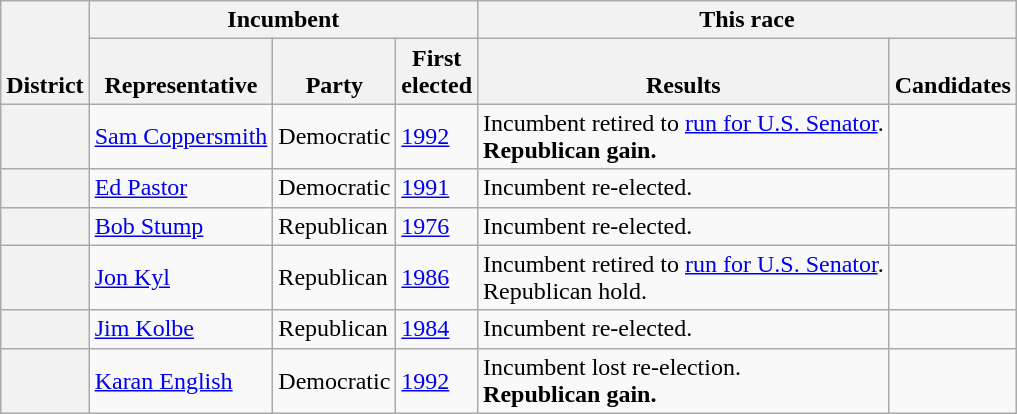<table class=wikitable>
<tr valign=bottom>
<th rowspan=2>District</th>
<th colspan=3>Incumbent</th>
<th colspan=2>This race</th>
</tr>
<tr valign=bottom>
<th>Representative</th>
<th>Party</th>
<th>First<br>elected</th>
<th>Results</th>
<th>Candidates</th>
</tr>
<tr>
<th></th>
<td><a href='#'>Sam Coppersmith</a></td>
<td>Democratic</td>
<td><a href='#'>1992</a></td>
<td>Incumbent retired to <a href='#'>run for U.S. Senator</a>.<br><strong>Republican gain.</strong></td>
<td nowrap></td>
</tr>
<tr>
<th></th>
<td><a href='#'>Ed Pastor</a></td>
<td>Democratic</td>
<td><a href='#'>1991 </a></td>
<td>Incumbent re-elected.</td>
<td nowrap></td>
</tr>
<tr>
<th></th>
<td><a href='#'>Bob Stump</a></td>
<td>Republican</td>
<td><a href='#'>1976</a></td>
<td>Incumbent re-elected.</td>
<td nowrap></td>
</tr>
<tr>
<th></th>
<td><a href='#'>Jon Kyl</a></td>
<td>Republican</td>
<td><a href='#'>1986</a></td>
<td>Incumbent retired to <a href='#'>run for U.S. Senator</a>.<br>Republican hold.</td>
<td nowrap></td>
</tr>
<tr>
<th></th>
<td><a href='#'>Jim Kolbe</a></td>
<td>Republican</td>
<td><a href='#'>1984</a></td>
<td>Incumbent re-elected.</td>
<td nowrap></td>
</tr>
<tr>
<th></th>
<td><a href='#'>Karan English</a></td>
<td>Democratic</td>
<td><a href='#'>1992</a></td>
<td>Incumbent lost re-election.<br><strong>Republican gain.</strong></td>
<td nowrap></td>
</tr>
</table>
